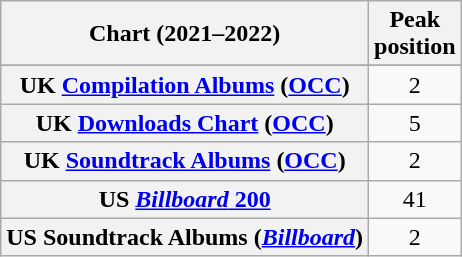<table class="wikitable sortable plainrowheaders" style="text-align:center">
<tr>
<th scope="col">Chart (2021–2022)</th>
<th scope="col">Peak<br>position</th>
</tr>
<tr>
</tr>
<tr>
</tr>
<tr>
</tr>
<tr>
</tr>
<tr>
</tr>
<tr>
</tr>
<tr>
</tr>
<tr>
</tr>
<tr>
<th scope="row">UK <a href='#'>Compilation Albums</a> (<a href='#'>OCC</a>)</th>
<td>2</td>
</tr>
<tr>
<th scope="row">UK <a href='#'>Downloads Chart</a> (<a href='#'>OCC</a>)</th>
<td>5</td>
</tr>
<tr>
<th scope="row">UK <a href='#'>Soundtrack Albums</a> (<a href='#'>OCC</a>)</th>
<td>2</td>
</tr>
<tr>
<th scope="row">US <a href='#'><em>Billboard</em> 200</a></th>
<td>41</td>
</tr>
<tr>
<th scope="row">US Soundtrack Albums (<em><a href='#'>Billboard</a></em>)</th>
<td>2</td>
</tr>
</table>
